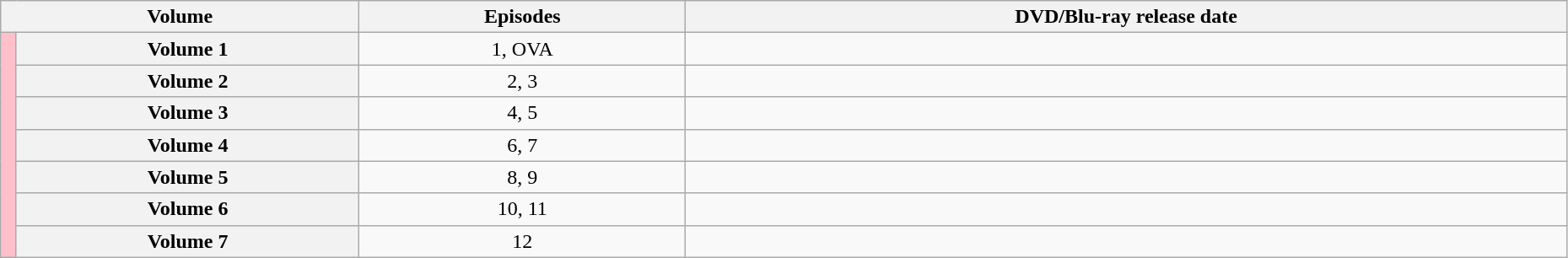<table class="wikitable" style="text-align: center; width: 98%;">
<tr>
<th scope="column" colspan="2">Volume</th>
<th>Episodes</th>
<th>DVD/Blu-ray release date</th>
</tr>
<tr>
<td rowspan="13" style="width:1%; background:pink;"></td>
<th scope="row">Volume 1</th>
<td>1, OVA</td>
<td></td>
</tr>
<tr>
<th scope="row">Volume 2</th>
<td>2, 3</td>
<td></td>
</tr>
<tr>
<th scope="row">Volume 3</th>
<td>4, 5</td>
<td></td>
</tr>
<tr>
<th scope="row">Volume 4</th>
<td>6, 7</td>
<td></td>
</tr>
<tr>
<th scope="row">Volume 5</th>
<td>8, 9</td>
<td></td>
</tr>
<tr>
<th scope="row">Volume 6</th>
<td>10, 11</td>
<td></td>
</tr>
<tr>
<th scope="row">Volume 7</th>
<td>12</td>
<td></td>
</tr>
</table>
